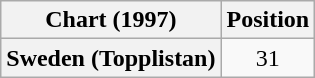<table class="wikitable plainrowheaders" style="text-align:center">
<tr>
<th scope="col">Chart (1997)</th>
<th scope="col">Position</th>
</tr>
<tr>
<th scope="row">Sweden (Topplistan)</th>
<td>31</td>
</tr>
</table>
